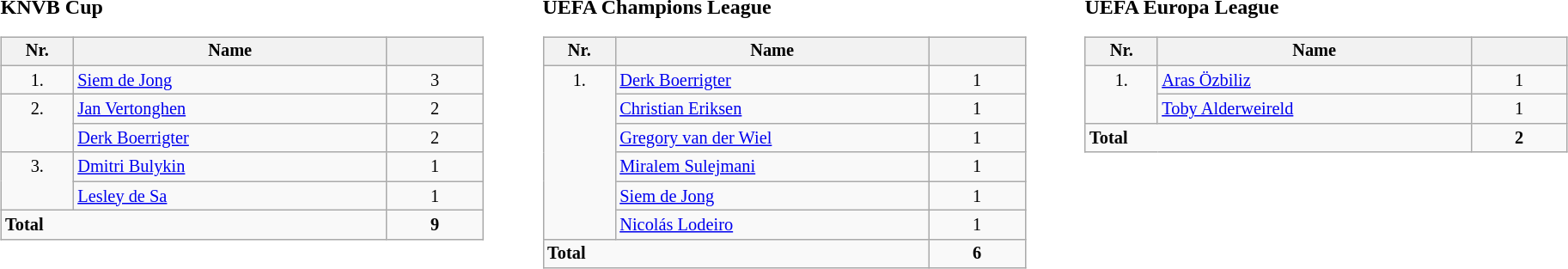<table width=100%>
<tr>
<td width=33% align=left valign=top><br><strong>KNVB Cup</strong><table class="wikitable" style="width:90%; font-size:85%;">
<tr valign=top>
<th width=15% align=center>Nr.</th>
<th width=65% align=center>Name</th>
<th width=20% align=center></th>
</tr>
<tr valign=top>
<td align=center>1.</td>
<td> <a href='#'>Siem de Jong</a></td>
<td align=center>3</td>
</tr>
<tr valign=top>
<td rowspan=2 align=center>2.</td>
<td> <a href='#'>Jan Vertonghen</a></td>
<td align=center>2</td>
</tr>
<tr valign=top>
<td> <a href='#'>Derk Boerrigter</a></td>
<td align=center>2</td>
</tr>
<tr valign=top>
<td rowspan=2 align=center>3.</td>
<td> <a href='#'>Dmitri Bulykin</a></td>
<td align=center>1</td>
</tr>
<tr valign=top>
<td> <a href='#'>Lesley de Sa</a></td>
<td align=center>1</td>
</tr>
<tr valign=top>
<td colspan=2><strong>Total</strong></td>
<td align=center><strong>9</strong></td>
</tr>
</table>
</td>
<td width=33% align=left valign=top><br><strong>UEFA Champions League</strong><table class="wikitable" style="width:90%; font-size:85%;">
<tr valign=top>
<th width=15% align=center>Nr.</th>
<th width=65% align=center>Name</th>
<th width=20% align=center></th>
</tr>
<tr valign=top>
<td rowspan=6 align=center>1.</td>
<td> <a href='#'>Derk Boerrigter</a></td>
<td align=center>1</td>
</tr>
<tr valign=top>
<td> <a href='#'>Christian Eriksen</a></td>
<td align=center>1</td>
</tr>
<tr valign=top>
<td> <a href='#'>Gregory van der Wiel</a></td>
<td align=center>1</td>
</tr>
<tr valign=top>
<td> <a href='#'>Miralem Sulejmani</a></td>
<td align=center>1</td>
</tr>
<tr valign=top>
<td> <a href='#'>Siem de Jong</a></td>
<td align=center>1</td>
</tr>
<tr valign=top>
<td> <a href='#'>Nicolás Lodeiro</a></td>
<td align=center>1</td>
</tr>
<tr valign=top>
<td colspan=2><strong>Total</strong></td>
<td align=center><strong>6</strong></td>
</tr>
</table>
</td>
<td width=33% align=left valign=top><br><strong>UEFA Europa League</strong><table class="wikitable" style="width:90%; font-size:85%;">
<tr valign=top>
<th width=15% align=center>Nr.</th>
<th width=65% align=center>Name</th>
<th width=20% align=center></th>
</tr>
<tr valign=top>
<td rowspan=2 align=center>1.</td>
<td> <a href='#'>Aras Özbiliz</a></td>
<td align=center>1</td>
</tr>
<tr valign=top>
<td> <a href='#'>Toby Alderweireld</a></td>
<td align=center>1</td>
</tr>
<tr valign=top>
<td colspan=2><strong>Total</strong></td>
<td align=center><strong>2</strong></td>
</tr>
</table>
</td>
</tr>
</table>
